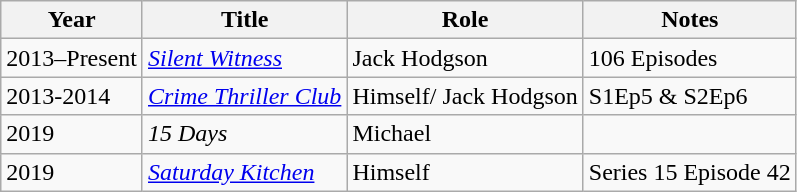<table class="wikitable sortable">
<tr>
<th>Year</th>
<th>Title</th>
<th>Role</th>
<th class="unsortable">Notes</th>
</tr>
<tr>
<td>2013–Present</td>
<td><em><a href='#'>Silent Witness</a></em></td>
<td>Jack Hodgson</td>
<td>106 Episodes</td>
</tr>
<tr>
<td>2013-2014</td>
<td><em><a href='#'>Crime Thriller Club</a></em></td>
<td>Himself/ Jack Hodgson</td>
<td>S1Ep5 & S2Ep6</td>
</tr>
<tr>
<td>2019</td>
<td><em>15 Days</em></td>
<td>Michael</td>
<td></td>
</tr>
<tr>
<td>2019</td>
<td><em><a href='#'>Saturday Kitchen</a></em></td>
<td>Himself</td>
<td>Series 15 Episode 42</td>
</tr>
</table>
